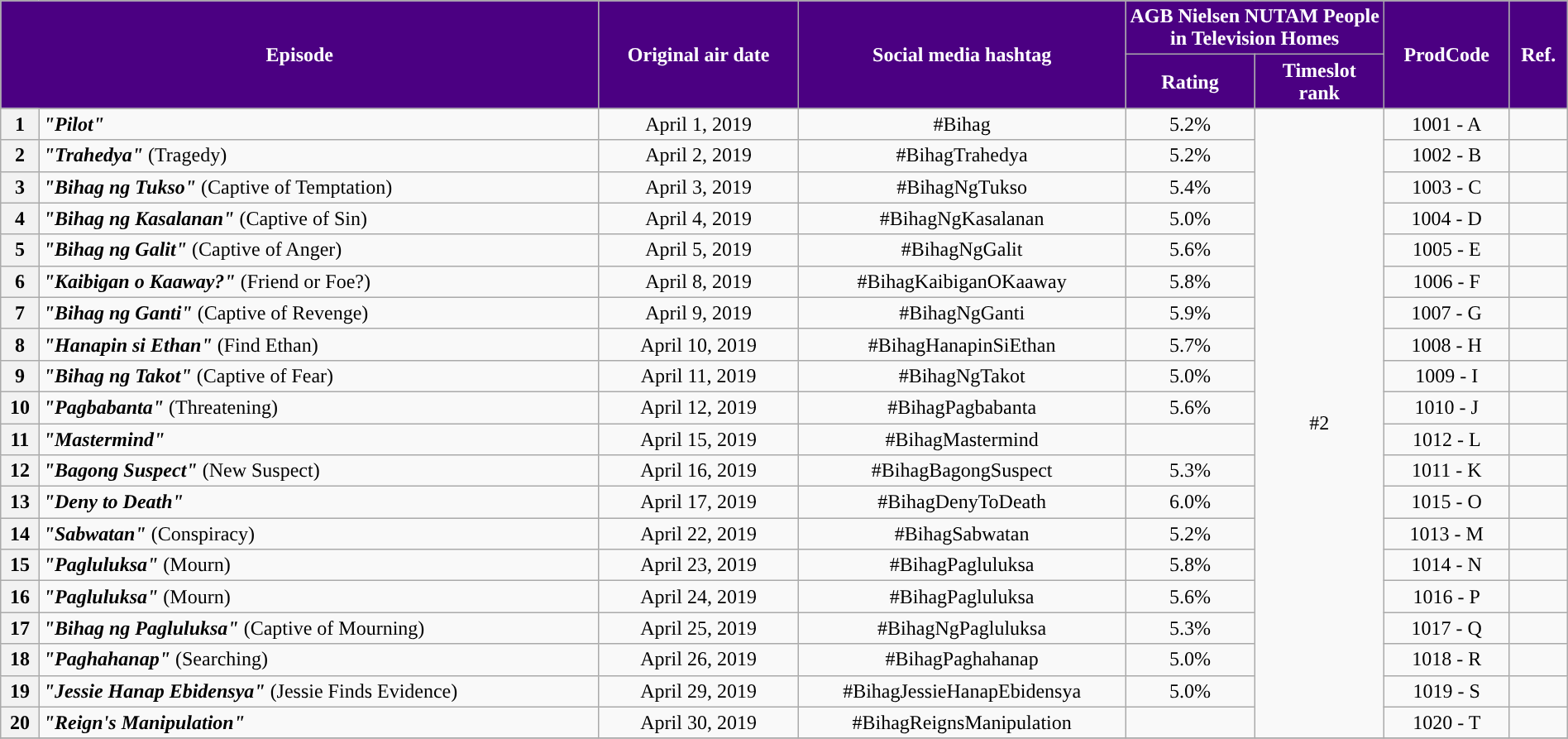<table class="wikitable" style="text-align:center; font-size:100%; line-height:18px;" width="100%">
<tr>
<th style="background-color:#4B0082; color:#ffffff;" colspan="2" rowspan="2">Episode</th>
<th style="background-color:#4B0082; color:white" rowspan="2">Original air date</th>
<th style="background-color:#4B0082; color:white" rowspan="2">Social media hashtag</th>
<th style="background-color:#4B0082; color:#ffffff;" colspan="2">AGB Nielsen NUTAM People in Television Homes</th>
<th style="background-color:#4B0082; color:#ffffff;" rowspan="2">ProdCode</th>
<th style="background-color:#4B0082; color:white;" rowspan="2">Ref.</th>
</tr>
<tr>
<th style="background-color:#4B0082; width:75px; color:#ffffff;">Rating</th>
<th style="background-color:#4B0082; width:75px; color:#ffffff;">Timeslot <br> rank</th>
</tr>
<tr>
<th>1</th>
<td style="text-align: left;"><strong><em>"Pilot"</em></strong></td>
<td>April 1, 2019</td>
<td>#Bihag</td>
<td>5.2%</td>
<td rowspan="20">#2</td>
<td>1001 - A</td>
<td></td>
</tr>
<tr>
<th>2</th>
<td style="text-align: left;"><strong><em>"Trahedya"</em></strong> (Tragedy)</td>
<td>April 2, 2019</td>
<td>#BihagTrahedya</td>
<td>5.2%</td>
<td>1002 - B</td>
<td></td>
</tr>
<tr>
<th>3</th>
<td style="text-align: left;"><strong><em>"Bihag ng Tukso"</em></strong> (Captive of Temptation)</td>
<td>April 3, 2019</td>
<td>#BihagNgTukso</td>
<td>5.4%</td>
<td>1003 - C</td>
<td></td>
</tr>
<tr>
<th>4</th>
<td style="text-align: left;"><strong><em>"Bihag ng Kasalanan"</em></strong> (Captive of Sin)</td>
<td>April 4, 2019</td>
<td>#BihagNgKasalanan</td>
<td>5.0%</td>
<td>1004 - D</td>
<td></td>
</tr>
<tr>
<th>5</th>
<td style="text-align: left;"><strong><em>"Bihag ng Galit"</em></strong> (Captive of Anger)</td>
<td>April 5, 2019</td>
<td>#BihagNgGalit</td>
<td>5.6%</td>
<td>1005 - E</td>
<td></td>
</tr>
<tr>
<th>6</th>
<td style="text-align: left;"><strong><em>"Kaibigan o Kaaway?"</em></strong> (Friend or Foe?)</td>
<td>April 8, 2019</td>
<td>#BihagKaibiganOKaaway</td>
<td>5.8%</td>
<td>1006 - F</td>
<td></td>
</tr>
<tr>
<th>7</th>
<td style="text-align: left;"><strong><em>"Bihag ng Ganti"</em></strong> (Captive of Revenge)</td>
<td>April 9, 2019</td>
<td>#BihagNgGanti</td>
<td>5.9%</td>
<td>1007 - G</td>
<td></td>
</tr>
<tr>
<th>8</th>
<td style="text-align: left;"><strong><em>"Hanapin si Ethan"</em></strong> (Find Ethan)</td>
<td>April 10, 2019</td>
<td>#BihagHanapinSiEthan</td>
<td>5.7%</td>
<td>1008 - H</td>
<td></td>
</tr>
<tr>
<th>9</th>
<td style="text-align: left;"><strong><em>"Bihag ng Takot"</em></strong> (Captive of Fear)</td>
<td>April 11, 2019</td>
<td>#BihagNgTakot</td>
<td>5.0%</td>
<td>1009 - I</td>
<td></td>
</tr>
<tr>
<th>10</th>
<td style="text-align: left;"><strong><em>"Pagbabanta"</em></strong> (Threatening)</td>
<td>April 12, 2019</td>
<td>#BihagPagbabanta</td>
<td>5.6%</td>
<td>1010 - J</td>
<td></td>
</tr>
<tr>
<th>11</th>
<td style="text-align: left;"><strong><em>"Mastermind"</em></strong></td>
<td>April 15, 2019</td>
<td>#BihagMastermind</td>
<td></td>
<td>1012 - L</td>
<td></td>
</tr>
<tr>
<th>12</th>
<td style="text-align: left;"><strong><em>"Bagong Suspect"</em></strong> (New Suspect)</td>
<td>April 16, 2019</td>
<td>#BihagBagongSuspect</td>
<td>5.3%</td>
<td>1011 - K</td>
<td></td>
</tr>
<tr>
<th>13</th>
<td style="text-align: left;"><strong><em>"Deny to Death"</em></strong></td>
<td>April 17, 2019</td>
<td>#BihagDenyToDeath</td>
<td>6.0%</td>
<td>1015 - O</td>
<td></td>
</tr>
<tr>
<th>14</th>
<td style="text-align: left;"><strong><em>"Sabwatan"</em></strong> (Conspiracy)</td>
<td>April 22, 2019</td>
<td>#BihagSabwatan</td>
<td>5.2%</td>
<td>1013 - M</td>
<td></td>
</tr>
<tr>
<th>15</th>
<td style="text-align: left;"><strong><em>"Pagluluksa"</em></strong> (Mourn)</td>
<td>April 23, 2019</td>
<td>#BihagPagluluksa</td>
<td>5.8%</td>
<td>1014 - N</td>
<td></td>
</tr>
<tr>
<th>16</th>
<td style="text-align: left;"><strong><em>"Pagluluksa"</em></strong> (Mourn)</td>
<td>April 24, 2019</td>
<td>#BihagPagluluksa</td>
<td>5.6%</td>
<td>1016 - P</td>
<td></td>
</tr>
<tr>
<th>17</th>
<td style="text-align: left;"><strong><em>"Bihag ng Pagluluksa"</em></strong> (Captive of Mourning)</td>
<td>April 25, 2019</td>
<td>#BihagNgPagluluksa</td>
<td>5.3%</td>
<td>1017 - Q</td>
<td></td>
</tr>
<tr>
<th>18</th>
<td style="text-align: left;"><strong><em>"Paghahanap"</em></strong> (Searching)</td>
<td>April 26, 2019</td>
<td>#BihagPaghahanap</td>
<td>5.0%</td>
<td>1018 - R</td>
<td></td>
</tr>
<tr>
<th>19</th>
<td style="text-align: left;"><strong><em>"Jessie Hanap Ebidensya"</em></strong> (Jessie Finds Evidence)</td>
<td>April 29, 2019</td>
<td>#BihagJessieHanapEbidensya</td>
<td>5.0%</td>
<td>1019 - S</td>
<td></td>
</tr>
<tr>
<th>20</th>
<td style="text-align: left;"><strong><em>"Reign's Manipulation"</em></strong></td>
<td>April 30, 2019</td>
<td>#BihagReignsManipulation</td>
<td></td>
<td>1020 - T</td>
<td></td>
</tr>
<tr>
</tr>
</table>
